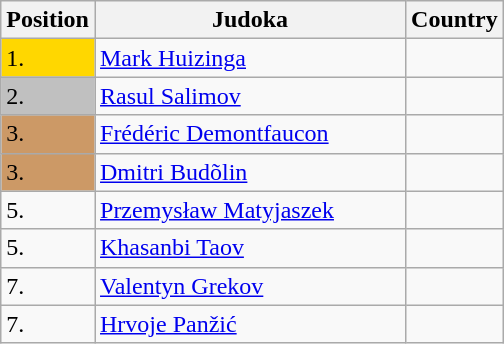<table class=wikitable>
<tr>
<th width=10>Position</th>
<th width=200>Judoka</th>
<th width=10>Country</th>
</tr>
<tr>
<td bgcolor=gold>1.</td>
<td><a href='#'>Mark Huizinga</a></td>
<td></td>
</tr>
<tr>
<td bgcolor="silver">2.</td>
<td><a href='#'>Rasul Salimov</a></td>
<td></td>
</tr>
<tr>
<td bgcolor="CC9966">3.</td>
<td><a href='#'>Frédéric Demontfaucon</a></td>
<td></td>
</tr>
<tr>
<td bgcolor="CC9966">3.</td>
<td><a href='#'>Dmitri Budõlin</a></td>
<td></td>
</tr>
<tr>
<td>5.</td>
<td><a href='#'>Przemysław Matyjaszek</a></td>
<td></td>
</tr>
<tr>
<td>5.</td>
<td><a href='#'>Khasanbi Taov</a></td>
<td></td>
</tr>
<tr>
<td>7.</td>
<td><a href='#'>Valentyn Grekov</a></td>
<td></td>
</tr>
<tr>
<td>7.</td>
<td><a href='#'>Hrvoje Panžić</a></td>
<td></td>
</tr>
</table>
